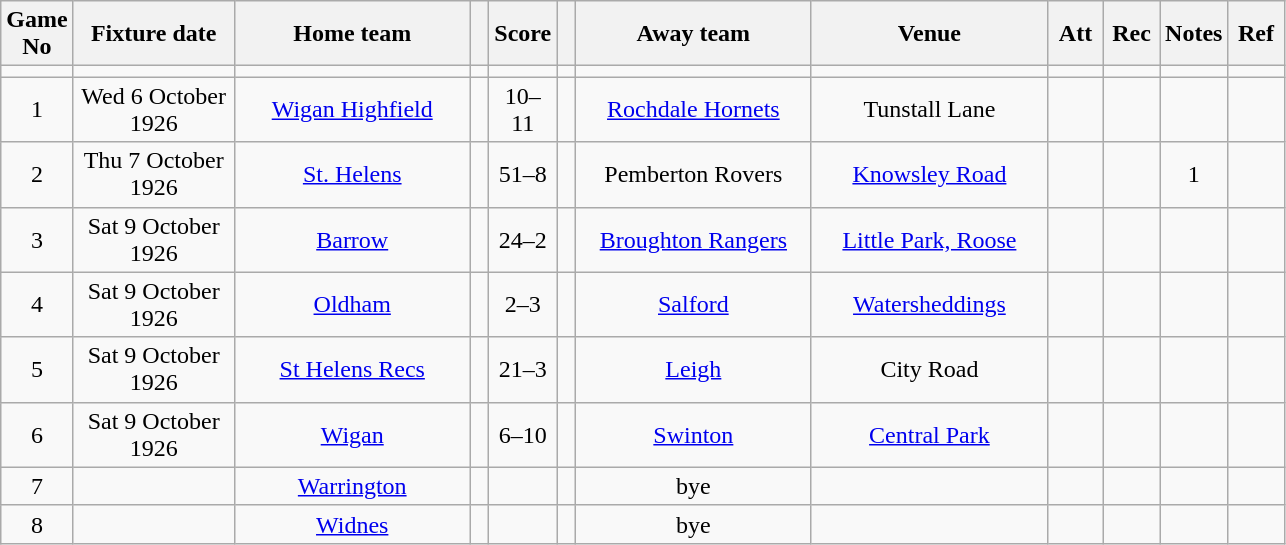<table class="wikitable" style="text-align:center;">
<tr>
<th width=20 abbr="No">Game No</th>
<th width=100 abbr="Date">Fixture date</th>
<th width=150 abbr="Home team">Home team</th>
<th width=5 abbr="space"></th>
<th width=20 abbr="Score">Score</th>
<th width=5 abbr="space"></th>
<th width=150 abbr="Away team">Away team</th>
<th width=150 abbr="Venue">Venue</th>
<th width=30 abbr="Att">Att</th>
<th width=30 abbr="Rec">Rec</th>
<th width=20 abbr="Notes">Notes</th>
<th width=30 abbr="Ref">Ref</th>
</tr>
<tr>
<td></td>
<td></td>
<td></td>
<td></td>
<td></td>
<td></td>
<td></td>
<td></td>
<td></td>
<td></td>
<td></td>
</tr>
<tr>
<td>1</td>
<td>Wed 6 October 1926</td>
<td><a href='#'>Wigan Highfield</a></td>
<td></td>
<td>10–11</td>
<td></td>
<td><a href='#'>Rochdale Hornets</a></td>
<td>Tunstall Lane</td>
<td></td>
<td></td>
<td></td>
<td></td>
</tr>
<tr>
<td>2</td>
<td>Thu 7 October 1926</td>
<td><a href='#'>St. Helens</a></td>
<td></td>
<td>51–8</td>
<td></td>
<td>Pemberton Rovers</td>
<td><a href='#'>Knowsley Road</a></td>
<td></td>
<td></td>
<td>1</td>
<td></td>
</tr>
<tr>
<td>3</td>
<td>Sat 9 October 1926</td>
<td><a href='#'>Barrow</a></td>
<td></td>
<td>24–2</td>
<td></td>
<td><a href='#'>Broughton Rangers</a></td>
<td><a href='#'>Little Park, Roose</a></td>
<td></td>
<td></td>
<td></td>
<td></td>
</tr>
<tr>
<td>4</td>
<td>Sat 9 October 1926</td>
<td><a href='#'>Oldham</a></td>
<td></td>
<td>2–3</td>
<td></td>
<td><a href='#'>Salford</a></td>
<td><a href='#'>Watersheddings</a></td>
<td></td>
<td></td>
<td></td>
<td></td>
</tr>
<tr>
<td>5</td>
<td>Sat 9 October 1926</td>
<td><a href='#'>St Helens Recs</a></td>
<td></td>
<td>21–3</td>
<td></td>
<td><a href='#'>Leigh</a></td>
<td>City Road</td>
<td></td>
<td></td>
<td></td>
<td></td>
</tr>
<tr>
<td>6</td>
<td>Sat 9 October 1926</td>
<td><a href='#'>Wigan</a></td>
<td></td>
<td>6–10</td>
<td></td>
<td><a href='#'>Swinton</a></td>
<td><a href='#'>Central Park</a></td>
<td></td>
<td></td>
<td></td>
<td></td>
</tr>
<tr>
<td>7</td>
<td></td>
<td><a href='#'>Warrington</a></td>
<td></td>
<td></td>
<td></td>
<td>bye</td>
<td></td>
<td></td>
<td></td>
<td></td>
<td></td>
</tr>
<tr>
<td>8</td>
<td></td>
<td><a href='#'>Widnes</a></td>
<td></td>
<td></td>
<td></td>
<td>bye</td>
<td></td>
<td></td>
<td></td>
<td></td>
<td></td>
</tr>
</table>
